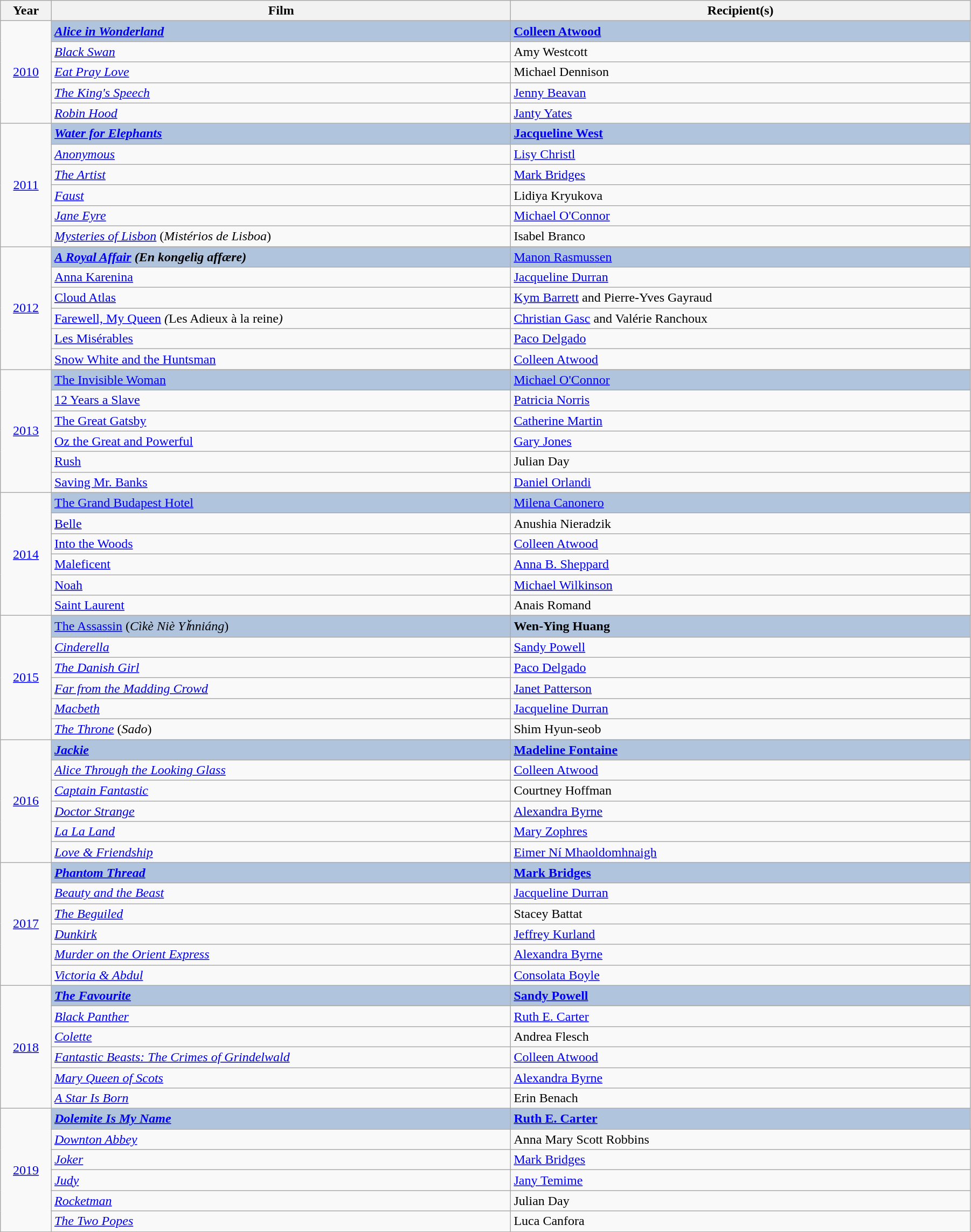<table class="wikitable" style="width:95%;" cellpadding="5">
<tr>
<th style="width:5%;">Year</th>
<th style="width:45%;">Film</th>
<th style="width:45%;">Recipient(s)</th>
</tr>
<tr>
<td rowspan="5" style="text-align:center;"><a href='#'>2010</a><br></td>
<td style="background:#B0C4DE;"><strong><em><a href='#'>Alice in Wonderland</a></em></strong></td>
<td style="background:#B0C4DE;"><strong><a href='#'>Colleen Atwood</a></strong></td>
</tr>
<tr>
<td><em><a href='#'>Black Swan</a></em></td>
<td>Amy Westcott</td>
</tr>
<tr>
<td><em><a href='#'>Eat Pray Love</a></em></td>
<td>Michael Dennison</td>
</tr>
<tr>
<td><em><a href='#'>The King's Speech</a></em></td>
<td><a href='#'>Jenny Beavan</a></td>
</tr>
<tr>
<td><em><a href='#'>Robin Hood</a></em></td>
<td><a href='#'>Janty Yates</a></td>
</tr>
<tr>
<td rowspan="6" style="text-align:center;"><a href='#'>2011</a><br></td>
<td style="background:#B0C4DE;"><strong><em><a href='#'>Water for Elephants</a></em></strong></td>
<td style="background:#B0C4DE;"><strong><a href='#'>Jacqueline West</a></strong></td>
</tr>
<tr>
<td><em><a href='#'>Anonymous</a></em></td>
<td><a href='#'>Lisy Christl</a></td>
</tr>
<tr>
<td><em><a href='#'>The Artist</a></em></td>
<td><a href='#'>Mark Bridges</a></td>
</tr>
<tr>
<td><em><a href='#'>Faust</a></em></td>
<td>Lidiya Kryukova</td>
</tr>
<tr>
<td><em><a href='#'>Jane Eyre</a></em></td>
<td><a href='#'>Michael O'Connor</a></td>
</tr>
<tr>
<td><em><a href='#'>Mysteries of Lisbon</a></em> (<em>Mistérios de Lisboa</em>)</td>
<td>Isabel Branco</td>
</tr>
<tr>
<td rowspan="6" style="text-align:center;"><a href='#'>2012</a><br></td>
<td style="background:#B0C4DE;"><strong><em><a href='#'>A Royal Affair</a><em> (</em>En kongelig affære<em>)<strong></td>
<td style="background:#B0C4DE;"></strong><a href='#'>Manon Rasmussen</a><strong></td>
</tr>
<tr>
<td></em><a href='#'>Anna Karenina</a><em></td>
<td><a href='#'>Jacqueline Durran</a></td>
</tr>
<tr>
<td></em><a href='#'>Cloud Atlas</a><em></td>
<td><a href='#'>Kym Barrett</a> and Pierre-Yves Gayraud</td>
</tr>
<tr>
<td></em><a href='#'>Farewell, My Queen</a><em> (</em>Les Adieux à la reine<em>)</td>
<td><a href='#'>Christian Gasc</a> and Valérie Ranchoux</td>
</tr>
<tr>
<td></em><a href='#'>Les Misérables</a><em></td>
<td><a href='#'>Paco Delgado</a></td>
</tr>
<tr>
<td></em><a href='#'>Snow White and the Huntsman</a><em></td>
<td><a href='#'>Colleen Atwood</a></td>
</tr>
<tr>
<td rowspan="6" style="text-align:center;"><a href='#'>2013</a><br></td>
<td style="background:#B0C4DE;"></em></strong><a href='#'>The Invisible Woman</a><strong><em></td>
<td style="background:#B0C4DE;"></strong><a href='#'>Michael O'Connor</a><strong></td>
</tr>
<tr>
<td></em><a href='#'>12 Years a Slave</a><em></td>
<td><a href='#'>Patricia Norris</a></td>
</tr>
<tr>
<td></em><a href='#'>The Great Gatsby</a><em></td>
<td><a href='#'>Catherine Martin</a></td>
</tr>
<tr>
<td></em><a href='#'>Oz the Great and Powerful</a><em></td>
<td><a href='#'>Gary Jones</a></td>
</tr>
<tr>
<td></em><a href='#'>Rush</a><em></td>
<td>Julian Day</td>
</tr>
<tr>
<td></em><a href='#'>Saving Mr. Banks</a><em></td>
<td><a href='#'>Daniel Orlandi</a></td>
</tr>
<tr>
<td rowspan="6" style="text-align:center;"><a href='#'>2014</a><br></td>
<td style="background:#B0C4DE;"></em></strong><a href='#'>The Grand Budapest Hotel</a><strong><em></td>
<td style="background:#B0C4DE;"></strong><a href='#'>Milena Canonero</a><strong></td>
</tr>
<tr>
<td></em><a href='#'>Belle</a><em></td>
<td>Anushia Nieradzik</td>
</tr>
<tr>
<td></em><a href='#'>Into the Woods</a><em></td>
<td><a href='#'>Colleen Atwood</a></td>
</tr>
<tr>
<td></em><a href='#'>Maleficent</a><em></td>
<td><a href='#'>Anna B. Sheppard</a></td>
</tr>
<tr>
<td></em><a href='#'>Noah</a><em></td>
<td><a href='#'>Michael Wilkinson</a></td>
</tr>
<tr>
<td></em><a href='#'>Saint Laurent</a><em></td>
<td>Anais Romand</td>
</tr>
<tr>
<td rowspan="6" style="text-align:center;"><a href='#'>2015</a><br></td>
<td style="background:#B0C4DE;"></em></strong><a href='#'>The Assassin</a></em> (<em>Cìkè Niè Yǐnniáng</em>)</strong></td>
<td style="background:#B0C4DE;"><strong>Wen-Ying Huang</strong></td>
</tr>
<tr>
<td><em><a href='#'>Cinderella</a></em></td>
<td><a href='#'>Sandy Powell</a></td>
</tr>
<tr>
<td><em><a href='#'>The Danish Girl</a></em></td>
<td><a href='#'>Paco Delgado</a></td>
</tr>
<tr>
<td><em><a href='#'>Far from the Madding Crowd</a></em></td>
<td><a href='#'>Janet Patterson</a></td>
</tr>
<tr>
<td><em><a href='#'>Macbeth</a></em></td>
<td><a href='#'>Jacqueline Durran</a></td>
</tr>
<tr>
<td><em><a href='#'>The Throne</a></em> (<em>Sado</em>)</td>
<td>Shim Hyun-seob</td>
</tr>
<tr>
<td rowspan="6" style="text-align:center;"><a href='#'>2016</a><br></td>
<td style="background:#B0C4DE;"><strong><em><a href='#'>Jackie</a></em></strong></td>
<td style="background:#B0C4DE;"><strong><a href='#'>Madeline Fontaine</a></strong></td>
</tr>
<tr>
<td><em><a href='#'>Alice Through the Looking Glass</a></em></td>
<td><a href='#'>Colleen Atwood</a></td>
</tr>
<tr>
<td><em><a href='#'>Captain Fantastic</a></em></td>
<td>Courtney Hoffman</td>
</tr>
<tr>
<td><em><a href='#'>Doctor Strange</a></em></td>
<td><a href='#'>Alexandra Byrne</a></td>
</tr>
<tr>
<td><em><a href='#'>La La Land</a></em></td>
<td><a href='#'>Mary Zophres</a></td>
</tr>
<tr>
<td><em><a href='#'>Love & Friendship</a></em></td>
<td><a href='#'>Eimer Ní Mhaoldomhnaigh</a></td>
</tr>
<tr>
<td rowspan="6" style="text-align:center;"><a href='#'>2017</a><br></td>
<td style="background:#B0C4DE;"><strong><em><a href='#'>Phantom Thread</a></em></strong></td>
<td style="background:#B0C4DE;"><strong><a href='#'>Mark Bridges</a></strong></td>
</tr>
<tr>
<td><em><a href='#'>Beauty and the Beast</a></em></td>
<td><a href='#'>Jacqueline Durran</a></td>
</tr>
<tr>
<td><em><a href='#'>The Beguiled</a></em></td>
<td>Stacey Battat</td>
</tr>
<tr>
<td><em><a href='#'>Dunkirk</a></em></td>
<td><a href='#'>Jeffrey Kurland</a></td>
</tr>
<tr>
<td><em><a href='#'>Murder on the Orient Express</a></em></td>
<td><a href='#'>Alexandra Byrne</a></td>
</tr>
<tr>
<td><em><a href='#'>Victoria & Abdul</a></em></td>
<td><a href='#'>Consolata Boyle</a></td>
</tr>
<tr>
<td rowspan="6" style="text-align:center;"><a href='#'>2018</a><br></td>
<td style="background:#B0C4DE;"><strong><em><a href='#'>The Favourite</a></em></strong></td>
<td style="background:#B0C4DE;"><strong><a href='#'>Sandy Powell</a></strong></td>
</tr>
<tr>
<td><em><a href='#'>Black Panther</a></em></td>
<td><a href='#'>Ruth E. Carter</a></td>
</tr>
<tr>
<td><em><a href='#'>Colette</a></em></td>
<td>Andrea Flesch</td>
</tr>
<tr>
<td><em><a href='#'>Fantastic Beasts: The Crimes of Grindelwald</a></em></td>
<td><a href='#'>Colleen Atwood</a></td>
</tr>
<tr>
<td><em><a href='#'>Mary Queen of Scots</a></em></td>
<td><a href='#'>Alexandra Byrne</a></td>
</tr>
<tr>
<td><em><a href='#'>A Star Is Born</a></em></td>
<td>Erin Benach</td>
</tr>
<tr>
<td rowspan="6" style="text-align:center;"><a href='#'>2019</a><br></td>
<td style="background:#B0C4DE;"><strong><em><a href='#'>Dolemite Is My Name</a></em></strong></td>
<td style="background:#B0C4DE;"><strong><a href='#'>Ruth E. Carter</a></strong></td>
</tr>
<tr>
<td><em><a href='#'>Downton Abbey</a></em></td>
<td>Anna Mary Scott Robbins</td>
</tr>
<tr>
<td><em><a href='#'>Joker</a></em></td>
<td><a href='#'>Mark Bridges</a></td>
</tr>
<tr>
<td><em><a href='#'>Judy</a></em></td>
<td><a href='#'>Jany Temime</a></td>
</tr>
<tr>
<td><em><a href='#'>Rocketman</a></em></td>
<td>Julian Day</td>
</tr>
<tr>
<td><em><a href='#'>The Two Popes</a></em></td>
<td>Luca Canfora</td>
</tr>
</table>
